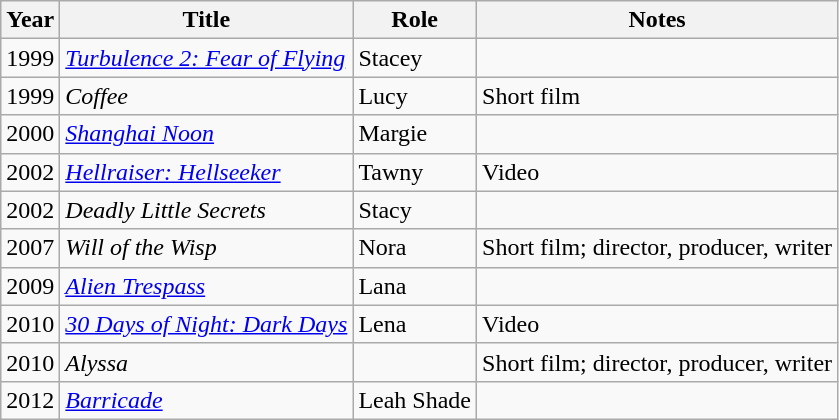<table class="wikitable sortable">
<tr>
<th>Year</th>
<th>Title</th>
<th>Role</th>
<th class="unsortable">Notes</th>
</tr>
<tr>
<td>1999</td>
<td><em><a href='#'>Turbulence 2: Fear of Flying</a></em></td>
<td>Stacey</td>
<td></td>
</tr>
<tr>
<td>1999</td>
<td><em>Coffee</em></td>
<td>Lucy</td>
<td>Short film</td>
</tr>
<tr>
<td>2000</td>
<td><em><a href='#'>Shanghai Noon</a></em></td>
<td>Margie</td>
<td></td>
</tr>
<tr>
<td>2002</td>
<td><em><a href='#'>Hellraiser: Hellseeker</a></em></td>
<td>Tawny</td>
<td>Video</td>
</tr>
<tr>
<td>2002</td>
<td><em>Deadly Little Secrets</em></td>
<td>Stacy</td>
<td></td>
</tr>
<tr>
<td>2007</td>
<td><em>Will of the Wisp</em></td>
<td>Nora</td>
<td>Short film; director, producer, writer</td>
</tr>
<tr>
<td>2009</td>
<td><em><a href='#'>Alien Trespass</a></em></td>
<td>Lana</td>
<td></td>
</tr>
<tr>
<td>2010</td>
<td><em><a href='#'>30 Days of Night: Dark Days</a></em></td>
<td>Lena</td>
<td>Video</td>
</tr>
<tr>
<td>2010</td>
<td><em>Alyssa</em></td>
<td></td>
<td>Short film; director, producer, writer</td>
</tr>
<tr>
<td>2012</td>
<td><em><a href='#'>Barricade</a></em></td>
<td>Leah Shade</td>
<td></td>
</tr>
</table>
